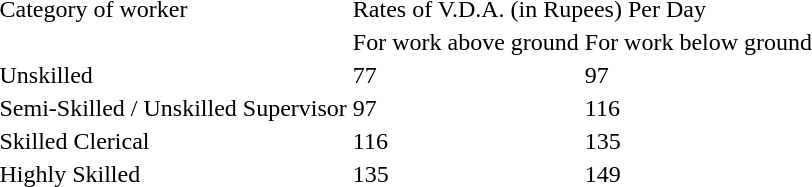<table>
<tr>
<td>Category of worker</td>
<td colspan="2">Rates of V.D.A. (in Rupees) Per Day</td>
</tr>
<tr>
<td></td>
<td>For work above ground</td>
<td>For work below ground</td>
</tr>
<tr>
<td>Unskilled</td>
<td>77</td>
<td>97</td>
</tr>
<tr>
<td>Semi-Skilled / Unskilled Supervisor</td>
<td>97</td>
<td>116</td>
</tr>
<tr>
<td>Skilled Clerical</td>
<td>116</td>
<td>135</td>
</tr>
<tr>
<td>Highly Skilled</td>
<td>135</td>
<td>149</td>
</tr>
</table>
